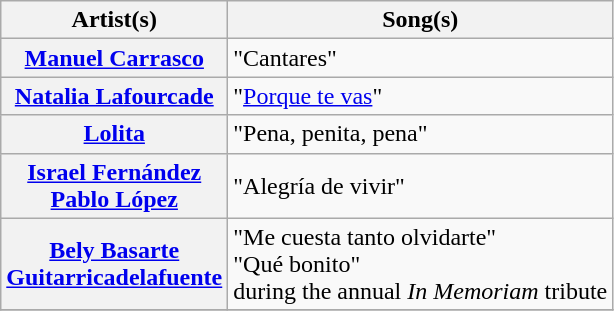<table class="wikitable plainrowheaders">
<tr>
<th scope="col">Artist(s)</th>
<th scope="col">Song(s)</th>
</tr>
<tr>
<th scope="row"><a href='#'>Manuel Carrasco</a></th>
<td>"Cantares"</td>
</tr>
<tr>
<th scope="row"><a href='#'>Natalia Lafourcade</a></th>
<td>"<a href='#'>Porque te vas</a>"</td>
</tr>
<tr>
<th scope="row"><a href='#'>Lolita</a></th>
<td>"Pena, penita, pena"</td>
</tr>
<tr>
<th scope="row"><a href='#'>Israel Fernández</a><br><a href='#'>Pablo López</a></th>
<td>"Alegría de vivir"</td>
</tr>
<tr>
<th scope="row"><a href='#'>Bely Basarte</a><br><a href='#'>Guitarricadelafuente</a></th>
<td>"Me cuesta tanto olvidarte"<br>"Qué bonito"<br>during the annual <em>In Memoriam</em> tribute</td>
</tr>
<tr>
</tr>
</table>
